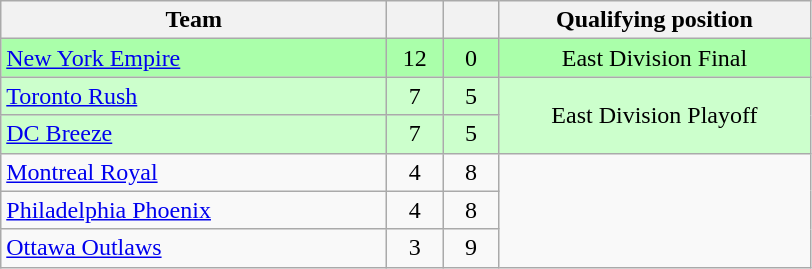<table class="wikitable" style="text-align: center;">
<tr>
<th width=250>Team</th>
<th width=30></th>
<th width=30></th>
<th width=200>Qualifying position</th>
</tr>
<tr style="background:#afa">
<td style="text-align:left;"><a href='#'>New York Empire</a></td>
<td>12</td>
<td>0</td>
<td>East Division Final</td>
</tr>
<tr style="background:#cfc">
<td style="text-align:left;"><a href='#'>Toronto Rush</a></td>
<td>7</td>
<td>5</td>
<td rowspan=2>East Division Playoff</td>
</tr>
<tr style="background:#cfc">
<td style="text-align:left;"><a href='#'>DC Breeze</a></td>
<td>7</td>
<td>5</td>
</tr>
<tr>
<td style="text-align:left;"><a href='#'>Montreal Royal</a></td>
<td>4</td>
<td>8</td>
</tr>
<tr>
<td style="text-align:left;"><a href='#'>Philadelphia Phoenix</a></td>
<td>4</td>
<td>8</td>
</tr>
<tr>
<td style="text-align:left;"><a href='#'>Ottawa Outlaws</a></td>
<td>3</td>
<td>9</td>
</tr>
</table>
